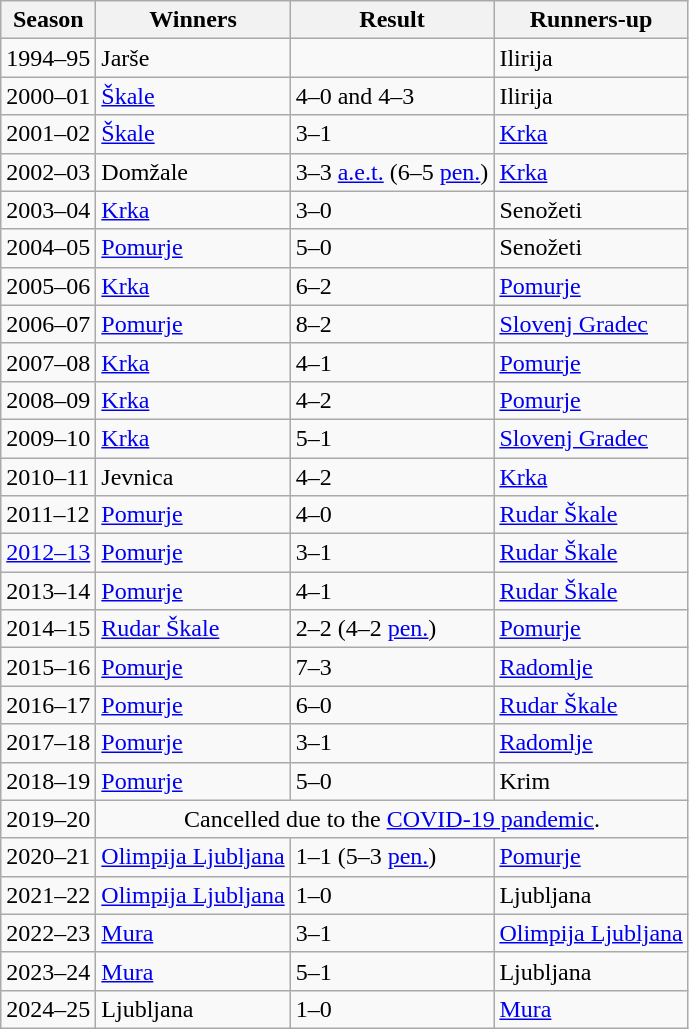<table class="wikitable sortable">
<tr>
<th>Season</th>
<th>Winners</th>
<th>Result</th>
<th>Runners-up</th>
</tr>
<tr>
<td>1994–95</td>
<td>Jarše</td>
<td></td>
<td>Ilirija</td>
</tr>
<tr>
<td>2000–01</td>
<td><a href='#'>Škale</a></td>
<td>4–0 and 4–3</td>
<td>Ilirija</td>
</tr>
<tr>
<td>2001–02</td>
<td><a href='#'>Škale</a></td>
<td>3–1</td>
<td><a href='#'>Krka</a></td>
</tr>
<tr>
<td>2002–03</td>
<td>Domžale</td>
<td>3–3 <a href='#'>a.e.t.</a> (6–5 <a href='#'>pen.</a>)</td>
<td><a href='#'>Krka</a></td>
</tr>
<tr>
<td>2003–04</td>
<td><a href='#'>Krka</a></td>
<td>3–0</td>
<td>Senožeti</td>
</tr>
<tr>
<td>2004–05</td>
<td><a href='#'>Pomurje</a></td>
<td>5–0</td>
<td>Senožeti</td>
</tr>
<tr>
<td>2005–06</td>
<td><a href='#'>Krka</a></td>
<td>6–2</td>
<td><a href='#'>Pomurje</a></td>
</tr>
<tr>
<td>2006–07</td>
<td><a href='#'>Pomurje</a></td>
<td>8–2</td>
<td><a href='#'>Slovenj Gradec</a></td>
</tr>
<tr>
<td>2007–08</td>
<td><a href='#'>Krka</a></td>
<td>4–1</td>
<td><a href='#'>Pomurje</a></td>
</tr>
<tr>
<td>2008–09</td>
<td><a href='#'>Krka</a></td>
<td>4–2</td>
<td><a href='#'>Pomurje</a></td>
</tr>
<tr>
<td>2009–10</td>
<td><a href='#'>Krka</a></td>
<td>5–1</td>
<td><a href='#'>Slovenj Gradec</a></td>
</tr>
<tr>
<td>2010–11</td>
<td>Jevnica</td>
<td>4–2</td>
<td><a href='#'>Krka</a></td>
</tr>
<tr>
<td>2011–12</td>
<td><a href='#'>Pomurje</a></td>
<td>4–0</td>
<td><a href='#'>Rudar Škale</a></td>
</tr>
<tr>
<td><a href='#'>2012–13</a></td>
<td><a href='#'>Pomurje</a></td>
<td>3–1</td>
<td><a href='#'>Rudar Škale</a></td>
</tr>
<tr>
<td>2013–14</td>
<td><a href='#'>Pomurje</a></td>
<td>4–1</td>
<td><a href='#'>Rudar Škale</a></td>
</tr>
<tr>
<td>2014–15</td>
<td><a href='#'>Rudar Škale</a></td>
<td>2–2 (4–2 <a href='#'>pen.</a>)</td>
<td><a href='#'>Pomurje</a></td>
</tr>
<tr>
<td>2015–16</td>
<td><a href='#'>Pomurje</a></td>
<td>7–3</td>
<td><a href='#'>Radomlje</a></td>
</tr>
<tr>
<td>2016–17</td>
<td><a href='#'>Pomurje</a></td>
<td>6–0</td>
<td><a href='#'>Rudar Škale</a></td>
</tr>
<tr>
<td>2017–18</td>
<td><a href='#'>Pomurje</a></td>
<td>3–1</td>
<td><a href='#'>Radomlje</a></td>
</tr>
<tr>
<td>2018–19</td>
<td><a href='#'>Pomurje</a></td>
<td>5–0</td>
<td>Krim</td>
</tr>
<tr>
<td>2019–20</td>
<td colspan="3" align="center">Cancelled due to the <a href='#'>COVID-19 pandemic</a>.</td>
</tr>
<tr>
<td>2020–21</td>
<td><a href='#'>Olimpija Ljubljana</a></td>
<td>1–1 (5–3 <a href='#'>pen.</a>)</td>
<td><a href='#'>Pomurje</a></td>
</tr>
<tr>
<td>2021–22</td>
<td><a href='#'>Olimpija Ljubljana</a></td>
<td>1–0</td>
<td>Ljubljana</td>
</tr>
<tr>
<td>2022–23</td>
<td><a href='#'>Mura</a></td>
<td>3–1</td>
<td><a href='#'>Olimpija Ljubljana</a></td>
</tr>
<tr>
<td>2023–24</td>
<td><a href='#'>Mura</a></td>
<td>5–1</td>
<td>Ljubljana</td>
</tr>
<tr>
<td>2024–25</td>
<td>Ljubljana</td>
<td>1–0</td>
<td><a href='#'>Mura</a></td>
</tr>
</table>
